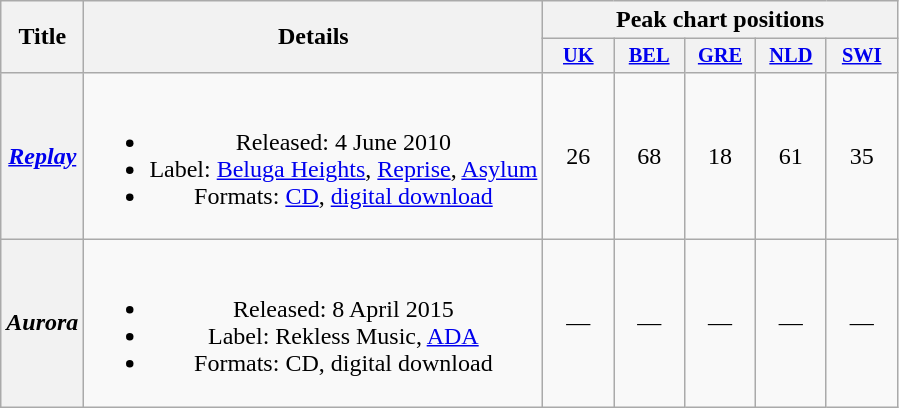<table class="wikitable plainrowheaders" style="text-align:center" border="1"|>
<tr>
<th scope="col" rowspan="2">Title</th>
<th scope="col" rowspan="2">Details</th>
<th scope="col" colspan="5">Peak chart positions</th>
</tr>
<tr>
<th scope="col" style="width:3em;font-size:85%"><a href='#'>UK</a><br></th>
<th scope="col" style="width:3em;font-size:85%"><a href='#'>BEL</a><br></th>
<th scope="col" style="width:3em;font-size:85%"><a href='#'>GRE</a><br></th>
<th scope="col" style="width:3em;font-size:85%"><a href='#'>NLD</a><br></th>
<th scope="col" style="width:3em;font-size:85%"><a href='#'>SWI</a><br></th>
</tr>
<tr>
<th scope="row"><em><a href='#'>Replay</a></em></th>
<td><br><ul><li>Released: 4 June 2010</li><li>Label: <a href='#'>Beluga Heights</a>, <a href='#'>Reprise</a>, <a href='#'>Asylum</a></li><li>Formats: <a href='#'>CD</a>, <a href='#'>digital download</a></li></ul></td>
<td>26</td>
<td>68</td>
<td>18</td>
<td>61</td>
<td>35</td>
</tr>
<tr>
<th scope="row"><em>Aurora</em></th>
<td><br><ul><li>Released: 8 April 2015</li><li>Label: Rekless Music, <a href='#'>ADA</a></li><li>Formats: CD, digital download</li></ul></td>
<td>—</td>
<td>—</td>
<td>—</td>
<td>—</td>
<td>—</td>
</tr>
</table>
